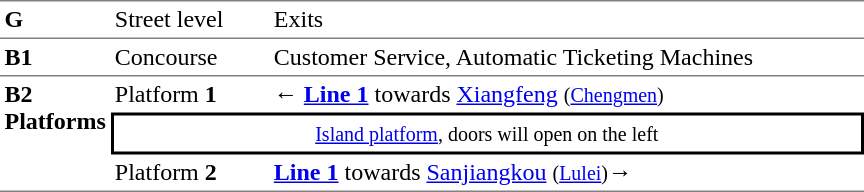<table border="0" cellspacing="0" cellpadding="3">
<tr>
<td style="border-top:solid 1px gray;" width="50" valign="top"><strong>G</strong></td>
<td style="border-top:solid 1px gray;" width="100" valign="top">Street level</td>
<td style="border-top:solid 1px gray;" width="390" valign="top">Exits</td>
</tr>
<tr>
<td style="border-bottom:solid 1px gray; border-top:solid 1px gray;" valign="top" width="50"><strong>B1<br></strong></td>
<td style="border-bottom:solid 1px gray; border-top:solid 1px gray;" valign="top" width="100">Concourse</td>
<td style="border-bottom:solid 1px gray; border-top:solid 1px gray;" valign="top" width="390">Customer Service, Automatic Ticketing Machines</td>
</tr>
<tr>
<td rowspan="3" style="border-bottom:solid 1px gray;" valign="top"><strong>B2<br>Platforms</strong></td>
<td>Platform <strong>1</strong></td>
<td>← <a href='#'><span><span><strong>Line 1</strong></span></span></a> towards <a href='#'>Xiangfeng</a> <small>(<a href='#'>Chengmen</a>)</small></td>
</tr>
<tr>
<td colspan="2" style="border-right:solid 2px black;border-left:solid 2px black;border-top:solid 2px black;border-bottom:solid 2px black;text-align:center;"><small><a href='#'>Island platform</a>, doors will open on the left</small></td>
</tr>
<tr>
<td style="border-bottom:solid 1px gray;">Platform <strong>2</strong></td>
<td style="border-bottom:solid 1px gray;"> <a href='#'><span><span><strong>Line 1</strong></span></span></a>  towards <a href='#'>Sanjiangkou</a> <small>(<a href='#'>Lulei</a>)</small>→</td>
</tr>
<tr>
</tr>
</table>
